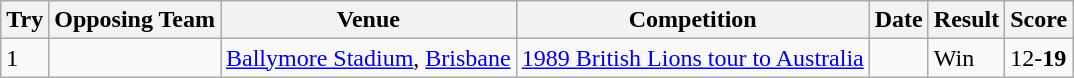<table class="wikitable" style="font-size":100%>
<tr>
<th>Try</th>
<th>Opposing Team</th>
<th>Venue</th>
<th>Competition</th>
<th>Date</th>
<th>Result</th>
<th>Score</th>
</tr>
<tr>
<td>1</td>
<td></td>
<td><a href='#'>Ballymore Stadium</a>, <a href='#'>Brisbane</a></td>
<td><a href='#'>1989 British Lions tour to Australia</a></td>
<td></td>
<td>Win</td>
<td>12-<strong>19</strong></td>
</tr>
</table>
